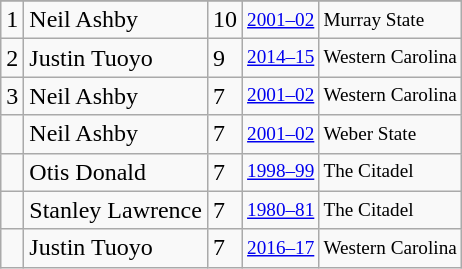<table class="wikitable">
<tr>
</tr>
<tr>
<td>1</td>
<td>Neil Ashby</td>
<td>10</td>
<td style="font-size:80%;"><a href='#'>2001–02</a></td>
<td style="font-size:80%;">Murray State</td>
</tr>
<tr>
<td>2</td>
<td>Justin Tuoyo</td>
<td>9</td>
<td style="font-size:80%;"><a href='#'>2014–15</a></td>
<td style="font-size:80%;">Western Carolina</td>
</tr>
<tr>
<td>3</td>
<td>Neil Ashby</td>
<td>7</td>
<td style="font-size:80%;"><a href='#'>2001–02</a></td>
<td style="font-size:80%;">Western Carolina</td>
</tr>
<tr>
<td></td>
<td>Neil Ashby</td>
<td>7</td>
<td style="font-size:80%;"><a href='#'>2001–02</a></td>
<td style="font-size:80%;">Weber State</td>
</tr>
<tr>
<td></td>
<td>Otis Donald</td>
<td>7</td>
<td style="font-size:80%;"><a href='#'>1998–99</a></td>
<td style="font-size:80%;">The Citadel</td>
</tr>
<tr>
<td></td>
<td>Stanley Lawrence</td>
<td>7</td>
<td style="font-size:80%;"><a href='#'>1980–81</a></td>
<td style="font-size:80%;">The Citadel</td>
</tr>
<tr>
<td></td>
<td>Justin Tuoyo</td>
<td>7</td>
<td style="font-size:80%;"><a href='#'>2016–17</a></td>
<td style="font-size:80%;">Western Carolina</td>
</tr>
</table>
